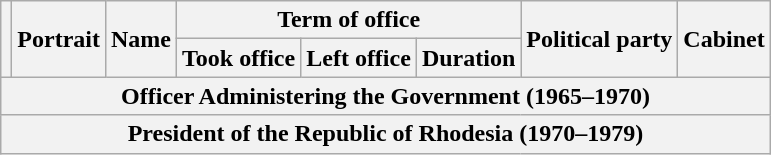<table class="wikitable" text-align:center;">
<tr>
<th rowspan=2></th>
<th rowspan=2>Portrait</th>
<th rowspan=2>Name<br></th>
<th colspan=3>Term of office</th>
<th rowspan=2>Political party</th>
<th rowspan=2>Cabinet</th>
</tr>
<tr>
<th>Took office</th>
<th>Left office</th>
<th>Duration</th>
</tr>
<tr>
<th colspan="8">Officer Administering the Government (1965–1970)<br>
</th>
</tr>
<tr>
<th colspan="8">President of the Republic of Rhodesia (1970–1979)<br>





</th>
</tr>
</table>
